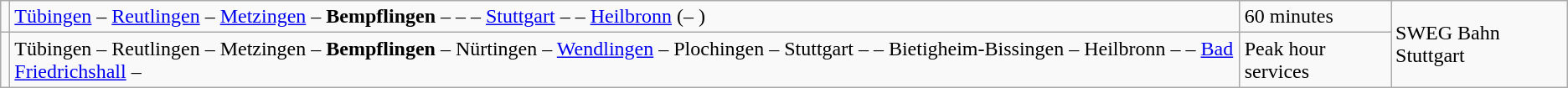<table class="wikitable">
<tr>
<td></td>
<td><a href='#'>Tübingen</a> – <a href='#'>Reutlingen</a> – <a href='#'>Metzingen</a> – <strong>Bempflingen</strong> –  –  – <a href='#'>Stuttgart</a> –  – <a href='#'>Heilbronn</a> (– )</td>
<td>60 minutes</td>
<td rowspan=2>SWEG Bahn Stuttgart</td>
</tr>
<tr>
<td></td>
<td>Tübingen – Reutlingen – Metzingen – <strong>Bempflingen</strong> – Nürtingen – <a href='#'>Wendlingen</a> – Plochingen – Stuttgart –  – Bietigheim-Bissingen – Heilbronn –  – <a href='#'>Bad Friedrichshall</a> – </td>
<td>Peak hour services</td>
</tr>
</table>
